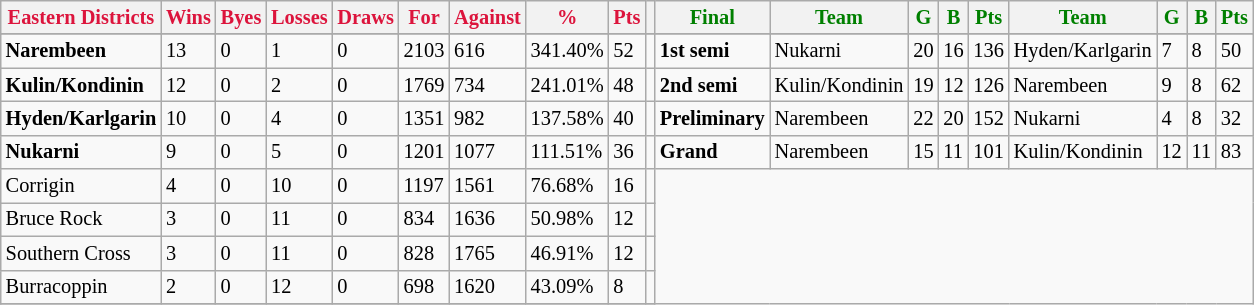<table style="font-size: 85%; text-align: left;" class="wikitable">
<tr>
<th style="color:crimson">Eastern Districts</th>
<th style="color:crimson">Wins</th>
<th style="color:crimson">Byes</th>
<th style="color:crimson">Losses</th>
<th style="color:crimson">Draws</th>
<th style="color:crimson">For</th>
<th style="color:crimson">Against</th>
<th style="color:crimson">%</th>
<th style="color:crimson">Pts</th>
<th></th>
<th style="color:green">Final</th>
<th style="color:green">Team</th>
<th style="color:green">G</th>
<th style="color:green">B</th>
<th style="color:green">Pts</th>
<th style="color:green">Team</th>
<th style="color:green">G</th>
<th style="color:green">B</th>
<th style="color:green">Pts</th>
</tr>
<tr>
</tr>
<tr>
</tr>
<tr>
<td><strong>	Narembeen	</strong></td>
<td>13</td>
<td>0</td>
<td>1</td>
<td>0</td>
<td>2103</td>
<td>616</td>
<td>341.40%</td>
<td>52</td>
<td></td>
<td><strong>1st semi</strong></td>
<td>Nukarni</td>
<td>20</td>
<td>16</td>
<td>136</td>
<td>Hyden/Karlgarin</td>
<td>7</td>
<td>8</td>
<td>50</td>
</tr>
<tr>
<td><strong>	Kulin/Kondinin	</strong></td>
<td>12</td>
<td>0</td>
<td>2</td>
<td>0</td>
<td>1769</td>
<td>734</td>
<td>241.01%</td>
<td>48</td>
<td></td>
<td><strong>2nd semi</strong></td>
<td>Kulin/Kondinin</td>
<td>19</td>
<td>12</td>
<td>126</td>
<td>Narembeen</td>
<td>9</td>
<td>8</td>
<td>62</td>
</tr>
<tr ||>
<td><strong>	Hyden/Karlgarin	</strong></td>
<td>10</td>
<td>0</td>
<td>4</td>
<td>0</td>
<td>1351</td>
<td>982</td>
<td>137.58%</td>
<td>40</td>
<td></td>
<td><strong>Preliminary</strong></td>
<td>Narembeen</td>
<td>22</td>
<td>20</td>
<td>152</td>
<td>Nukarni</td>
<td>4</td>
<td>8</td>
<td>32</td>
</tr>
<tr>
<td><strong>	Nukarni	</strong></td>
<td>9</td>
<td>0</td>
<td>5</td>
<td>0</td>
<td>1201</td>
<td>1077</td>
<td>111.51%</td>
<td>36</td>
<td></td>
<td><strong>Grand</strong></td>
<td>Narembeen</td>
<td>15</td>
<td>11</td>
<td>101</td>
<td>Kulin/Kondinin</td>
<td>12</td>
<td>11</td>
<td>83</td>
</tr>
<tr>
<td>Corrigin</td>
<td>4</td>
<td>0</td>
<td>10</td>
<td>0</td>
<td>1197</td>
<td>1561</td>
<td>76.68%</td>
<td>16</td>
<td></td>
</tr>
<tr>
<td>Bruce Rock</td>
<td>3</td>
<td>0</td>
<td>11</td>
<td>0</td>
<td>834</td>
<td>1636</td>
<td>50.98%</td>
<td>12</td>
<td></td>
</tr>
<tr>
<td>Southern Cross</td>
<td>3</td>
<td>0</td>
<td>11</td>
<td>0</td>
<td>828</td>
<td>1765</td>
<td>46.91%</td>
<td>12</td>
<td></td>
</tr>
<tr>
<td>Burracoppin</td>
<td>2</td>
<td>0</td>
<td>12</td>
<td>0</td>
<td>698</td>
<td>1620</td>
<td>43.09%</td>
<td>8</td>
<td></td>
</tr>
<tr>
</tr>
</table>
